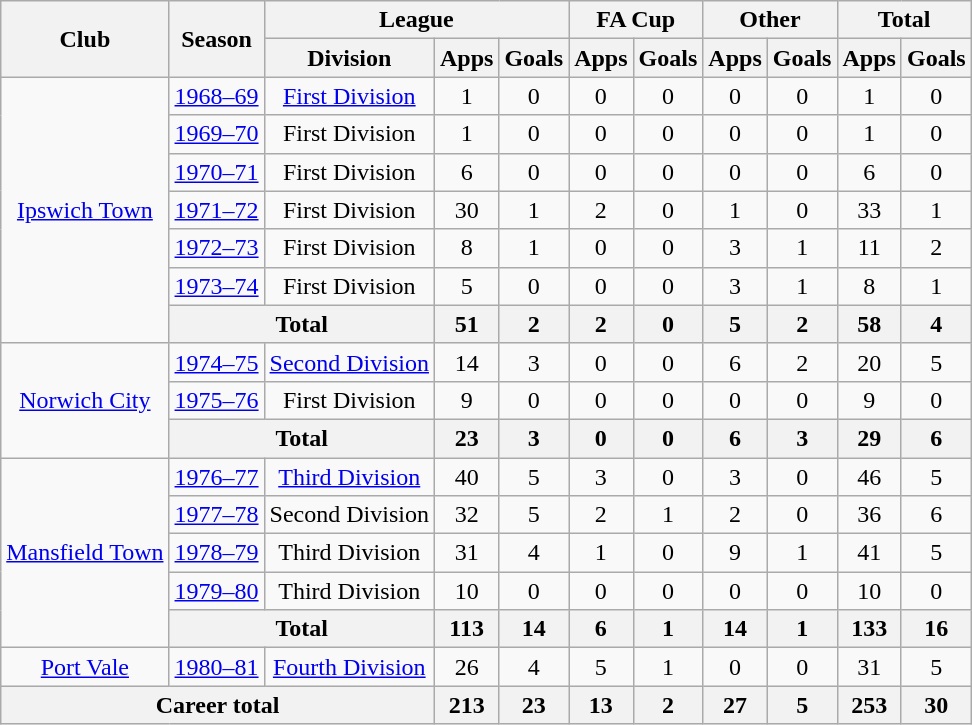<table class="wikitable" style="text-align: center;">
<tr>
<th rowspan="2">Club</th>
<th rowspan="2">Season</th>
<th colspan="3">League</th>
<th colspan="2">FA Cup</th>
<th colspan="2">Other</th>
<th colspan="2">Total</th>
</tr>
<tr>
<th>Division</th>
<th>Apps</th>
<th>Goals</th>
<th>Apps</th>
<th>Goals</th>
<th>Apps</th>
<th>Goals</th>
<th>Apps</th>
<th>Goals</th>
</tr>
<tr>
<td rowspan="7"><a href='#'>Ipswich Town</a></td>
<td><a href='#'>1968–69</a></td>
<td><a href='#'>First Division</a></td>
<td>1</td>
<td>0</td>
<td>0</td>
<td>0</td>
<td>0</td>
<td>0</td>
<td>1</td>
<td>0</td>
</tr>
<tr>
<td><a href='#'>1969–70</a></td>
<td>First Division</td>
<td>1</td>
<td>0</td>
<td>0</td>
<td>0</td>
<td>0</td>
<td>0</td>
<td>1</td>
<td>0</td>
</tr>
<tr>
<td><a href='#'>1970–71</a></td>
<td>First Division</td>
<td>6</td>
<td>0</td>
<td>0</td>
<td>0</td>
<td>0</td>
<td>0</td>
<td>6</td>
<td>0</td>
</tr>
<tr>
<td><a href='#'>1971–72</a></td>
<td>First Division</td>
<td>30</td>
<td>1</td>
<td>2</td>
<td>0</td>
<td>1</td>
<td>0</td>
<td>33</td>
<td>1</td>
</tr>
<tr>
<td><a href='#'>1972–73</a></td>
<td>First Division</td>
<td>8</td>
<td>1</td>
<td>0</td>
<td>0</td>
<td>3</td>
<td>1</td>
<td>11</td>
<td>2</td>
</tr>
<tr>
<td><a href='#'>1973–74</a></td>
<td>First Division</td>
<td>5</td>
<td>0</td>
<td>0</td>
<td>0</td>
<td>3</td>
<td>1</td>
<td>8</td>
<td>1</td>
</tr>
<tr>
<th colspan="2">Total</th>
<th>51</th>
<th>2</th>
<th>2</th>
<th>0</th>
<th>5</th>
<th>2</th>
<th>58</th>
<th>4</th>
</tr>
<tr>
<td rowspan="3"><a href='#'>Norwich City</a></td>
<td><a href='#'>1974–75</a></td>
<td><a href='#'>Second Division</a></td>
<td>14</td>
<td>3</td>
<td>0</td>
<td>0</td>
<td>6</td>
<td>2</td>
<td>20</td>
<td>5</td>
</tr>
<tr>
<td><a href='#'>1975–76</a></td>
<td>First Division</td>
<td>9</td>
<td>0</td>
<td>0</td>
<td>0</td>
<td>0</td>
<td>0</td>
<td>9</td>
<td>0</td>
</tr>
<tr>
<th colspan="2">Total</th>
<th>23</th>
<th>3</th>
<th>0</th>
<th>0</th>
<th>6</th>
<th>3</th>
<th>29</th>
<th>6</th>
</tr>
<tr>
<td rowspan="5"><a href='#'>Mansfield Town</a></td>
<td><a href='#'>1976–77</a></td>
<td><a href='#'>Third Division</a></td>
<td>40</td>
<td>5</td>
<td>3</td>
<td>0</td>
<td>3</td>
<td>0</td>
<td>46</td>
<td>5</td>
</tr>
<tr>
<td><a href='#'>1977–78</a></td>
<td>Second Division</td>
<td>32</td>
<td>5</td>
<td>2</td>
<td>1</td>
<td>2</td>
<td>0</td>
<td>36</td>
<td>6</td>
</tr>
<tr>
<td><a href='#'>1978–79</a></td>
<td>Third Division</td>
<td>31</td>
<td>4</td>
<td>1</td>
<td>0</td>
<td>9</td>
<td>1</td>
<td>41</td>
<td>5</td>
</tr>
<tr>
<td><a href='#'>1979–80</a></td>
<td>Third Division</td>
<td>10</td>
<td>0</td>
<td>0</td>
<td>0</td>
<td>0</td>
<td>0</td>
<td>10</td>
<td>0</td>
</tr>
<tr>
<th colspan="2">Total</th>
<th>113</th>
<th>14</th>
<th>6</th>
<th>1</th>
<th>14</th>
<th>1</th>
<th>133</th>
<th>16</th>
</tr>
<tr>
<td><a href='#'>Port Vale</a></td>
<td><a href='#'>1980–81</a></td>
<td><a href='#'>Fourth Division</a></td>
<td>26</td>
<td>4</td>
<td>5</td>
<td>1</td>
<td>0</td>
<td>0</td>
<td>31</td>
<td>5</td>
</tr>
<tr>
<th colspan="3">Career total</th>
<th>213</th>
<th>23</th>
<th>13</th>
<th>2</th>
<th>27</th>
<th>5</th>
<th>253</th>
<th>30</th>
</tr>
</table>
